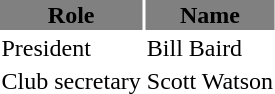<table class="toccolours">
<tr>
<th style="background:grey;">Role</th>
<th style="background:grey;">Name</th>
</tr>
<tr>
<td>President</td>
<td> Bill Baird</td>
</tr>
<tr>
<td>Club secretary</td>
<td> Scott Watson</td>
</tr>
</table>
